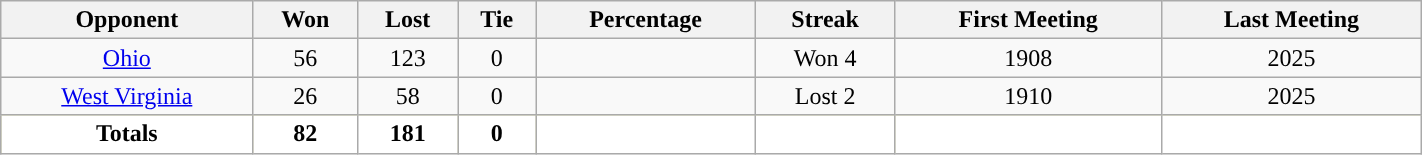<table cellpadding="1" style="width:75%;" class="wikitable">
<tr>
<th>Opponent</th>
<th>Won</th>
<th>Lost</th>
<th>Tie</th>
<th>Percentage</th>
<th>Streak</th>
<th>First Meeting</th>
<th>Last Meeting</th>
</tr>
<tr style="text-align:center;">
<td><a href='#'>Ohio</a></td>
<td>56</td>
<td>123</td>
<td>0</td>
<td></td>
<td>Won 4</td>
<td>1908</td>
<td>2025</td>
</tr>
<tr style="text-align:center;">
<td><a href='#'>West Virginia</a></td>
<td>26</td>
<td>58</td>
<td>0</td>
<td></td>
<td>Lost 2</td>
<td>1910</td>
<td>2025</td>
</tr>
<tr class="unsortable" style="text-align:center; background:#CCCC66;">
<th style="background:white; color:black;"><strong>Totals</strong></th>
<th style="background:white; color:black;"><strong>82</strong></th>
<th style="background:white; color:black;"><strong>181</strong></th>
<th style="background:white; color:black;"><strong>0</strong></th>
<th style="background:white; color:black;"><strong></strong></th>
<th style="background:white; color:black;"></th>
<th style="background:white; color:black;"></th>
<th style="background:white; color:black;"></th>
</tr>
</table>
